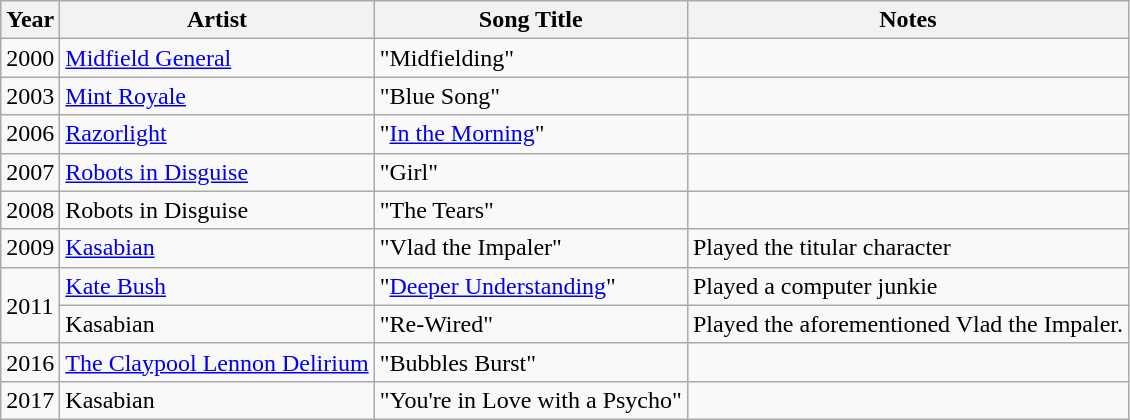<table class="wikitable">
<tr>
<th>Year</th>
<th>Artist</th>
<th>Song Title</th>
<th>Notes</th>
</tr>
<tr>
<td>2000</td>
<td><a href='#'>Midfield General</a></td>
<td>"Midfielding"</td>
<td></td>
</tr>
<tr>
<td>2003</td>
<td><a href='#'>Mint Royale</a></td>
<td>"Blue Song"</td>
<td></td>
</tr>
<tr>
<td>2006</td>
<td><a href='#'>Razorlight</a></td>
<td>"<a href='#'>In the Morning</a>"</td>
<td></td>
</tr>
<tr>
<td>2007</td>
<td><a href='#'>Robots in Disguise</a></td>
<td>"Girl"</td>
<td></td>
</tr>
<tr>
<td>2008</td>
<td>Robots in Disguise</td>
<td>"The Tears"</td>
<td></td>
</tr>
<tr>
<td>2009</td>
<td><a href='#'>Kasabian</a></td>
<td>"Vlad the Impaler"</td>
<td>Played the titular character</td>
</tr>
<tr>
<td rowspan="2">2011</td>
<td><a href='#'>Kate Bush</a></td>
<td>"<a href='#'>Deeper Understanding</a>"</td>
<td>Played a computer junkie</td>
</tr>
<tr>
<td>Kasabian</td>
<td>"Re-Wired"</td>
<td>Played the aforementioned Vlad the Impaler.</td>
</tr>
<tr>
<td>2016</td>
<td><a href='#'>The Claypool Lennon Delirium</a></td>
<td>"Bubbles Burst"</td>
<td></td>
</tr>
<tr>
<td>2017</td>
<td>Kasabian</td>
<td>"You're in Love with a Psycho"</td>
<td></td>
</tr>
</table>
